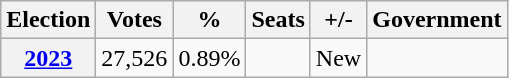<table class="wikitable">
<tr>
<th>Election</th>
<th>Votes</th>
<th>%</th>
<th>Seats</th>
<th>+/-</th>
<th>Government</th>
</tr>
<tr>
<th><a href='#'>2023</a></th>
<td>27,526</td>
<td>0.89%</td>
<td></td>
<td>New</td>
<td></td>
</tr>
</table>
